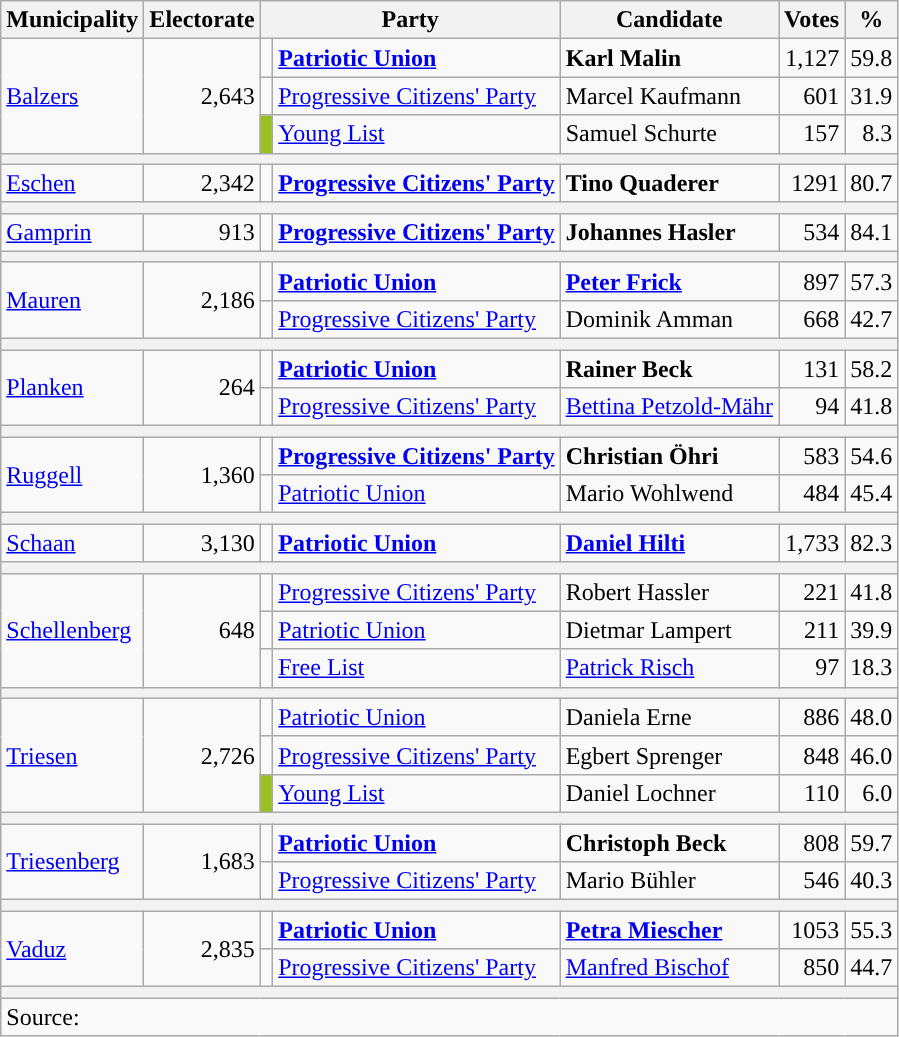<table class="wikitable" style="text-align:right">
<tr>
<th>Municipality</th>
<th>Electorate</th>
<th colspan="2">Party</th>
<th>Candidate</th>
<th>Votes</th>
<th>%</th>
</tr>
<tr>
<td rowspan="3" style="text-align:left"><a href='#'>Balzers</a></td>
<td rowspan="3">2,643</td>
<td style="color:inherit;background:"></td>
<td style="text-align:left"><strong><a href='#'>Patriotic Union</a></strong></td>
<td style="text-align:left"><strong>Karl Malin</strong></td>
<td>1,127</td>
<td>59.8</td>
</tr>
<tr>
<td style="color:inherit;background:"></td>
<td style="text-align:left"><a href='#'>Progressive Citizens' Party</a></td>
<td style="text-align:left">Marcel Kaufmann</td>
<td>601</td>
<td>31.9</td>
</tr>
<tr>
<td style="color:inherit;background:#98c01f" width="1"></td>
<td style="text-align:left"><a href='#'>Young List</a></td>
<td style="text-align:left">Samuel Schurte</td>
<td>157</td>
<td>8.3</td>
</tr>
<tr>
<th colspan="7"></th>
</tr>
<tr>
<td style="text-align:left"><a href='#'>Eschen</a></td>
<td>2,342</td>
<td style="color:inherit;background:"></td>
<td style="text-align:left"><strong><a href='#'>Progressive Citizens' Party</a></strong></td>
<td style="text-align:left"><strong>Tino Quaderer</strong></td>
<td>1291</td>
<td>80.7</td>
</tr>
<tr>
<th colspan="7"></th>
</tr>
<tr>
<td style="text-align:left"><a href='#'>Gamprin</a></td>
<td>913</td>
<td style="color:inherit;background:"></td>
<td style="text-align:left"><strong><a href='#'>Progressive Citizens' Party</a></strong></td>
<td style="text-align:left"><strong>Johannes Hasler</strong></td>
<td>534</td>
<td>84.1</td>
</tr>
<tr>
<th colspan="7"></th>
</tr>
<tr>
<td rowspan="2" style="text-align:left"><a href='#'>Mauren</a></td>
<td rowspan="2">2,186</td>
<td style="color:inherit;background:"></td>
<td style="text-align:left"><strong><a href='#'>Patriotic Union</a></strong></td>
<td style="text-align:left"><strong><a href='#'>Peter Frick</a></strong></td>
<td>897</td>
<td>57.3</td>
</tr>
<tr>
<td style="color:inherit;background:"></td>
<td style="text-align:left"><a href='#'>Progressive Citizens' Party</a></td>
<td style="text-align:left">Dominik Amman</td>
<td>668</td>
<td>42.7</td>
</tr>
<tr>
<th colspan="7"></th>
</tr>
<tr>
<td rowspan="2" style="text-align:left"><a href='#'>Planken</a></td>
<td rowspan="2">264</td>
<td style="color:inherit;background:"></td>
<td style="text-align:left"><a href='#'><strong>Patriotic Union</strong></a></td>
<td style="text-align:left"><strong>Rainer Beck</strong></td>
<td>131</td>
<td>58.2</td>
</tr>
<tr>
<td style="color:inherit;background:"></td>
<td style="text-align:left"><a href='#'>Progressive Citizens' Party</a></td>
<td style="text-align:left"><a href='#'>Bettina Petzold-Mähr</a></td>
<td>94</td>
<td>41.8</td>
</tr>
<tr>
<th colspan="7"></th>
</tr>
<tr>
<td rowspan="2" style="text-align:left"><a href='#'>Ruggell</a></td>
<td rowspan="2">1,360</td>
<td style="color:inherit;background:"></td>
<td style="text-align:left"><strong><a href='#'>Progressive Citizens' Party</a></strong></td>
<td style="text-align:left"><strong>Christian Öhri</strong></td>
<td>583</td>
<td>54.6</td>
</tr>
<tr>
<td style="color:inherit;background:"></td>
<td style="text-align:left"><a href='#'>Patriotic Union</a></td>
<td style="text-align:left">Mario Wohlwend</td>
<td>484</td>
<td>45.4</td>
</tr>
<tr>
<th colspan="7"></th>
</tr>
<tr>
<td style="text-align:left"><a href='#'>Schaan</a></td>
<td>3,130</td>
<td style="color:inherit;background:"></td>
<td style="text-align:left"><a href='#'><strong>Patriotic Union</strong></a></td>
<td style="text-align:left"><strong><a href='#'>Daniel Hilti</a></strong></td>
<td>1,733</td>
<td>82.3</td>
</tr>
<tr>
<th colspan="7"></th>
</tr>
<tr>
<td rowspan="3" style="text-align:left"><a href='#'>Schellenberg</a></td>
<td rowspan="3">648</td>
<td style="color:inherit;background:"></td>
<td style="text-align:left"><a href='#'>Progressive Citizens' Party</a></td>
<td style="text-align:left">Robert Hassler</td>
<td>221</td>
<td>41.8</td>
</tr>
<tr>
<td style="color:inherit;background:"></td>
<td style="text-align:left"><a href='#'>Patriotic Union</a></td>
<td style="text-align:left">Dietmar Lampert</td>
<td>211</td>
<td>39.9</td>
</tr>
<tr>
<td style="color:inherit;background:"></td>
<td style="text-align:left"><a href='#'>Free List</a></td>
<td style="text-align:left"><a href='#'>Patrick Risch</a></td>
<td>97</td>
<td>18.3</td>
</tr>
<tr>
<th colspan="7"></th>
</tr>
<tr>
<td rowspan="3" style="text-align:left"><a href='#'>Triesen</a></td>
<td rowspan="3">2,726</td>
<td style="color:inherit;background:"></td>
<td style="text-align:left"><a href='#'>Patriotic Union</a></td>
<td style="text-align:left">Daniela Erne</td>
<td>886</td>
<td>48.0</td>
</tr>
<tr>
<td style="color:inherit;background:"></td>
<td style="text-align:left"><a href='#'>Progressive Citizens' Party</a></td>
<td style="text-align:left">Egbert Sprenger</td>
<td>848</td>
<td>46.0</td>
</tr>
<tr>
<td style="color:inherit;background:#98c01f" width="1"></td>
<td style="text-align:left"><a href='#'>Young List</a></td>
<td style="text-align:left">Daniel Lochner</td>
<td>110</td>
<td>6.0</td>
</tr>
<tr>
<th colspan="7"></th>
</tr>
<tr>
<td rowspan="2" style="text-align:left"><a href='#'>Triesenberg</a></td>
<td rowspan="2">1,683</td>
<td style="color:inherit;background:"></td>
<td style="text-align:left"><strong><a href='#'>Patriotic Union</a></strong></td>
<td style="text-align:left"><strong>Christoph Beck</strong></td>
<td>808</td>
<td>59.7</td>
</tr>
<tr>
<td style="color:inherit;background:"></td>
<td style="text-align:left"><a href='#'>Progressive Citizens' Party</a></td>
<td style="text-align:left">Mario Bühler</td>
<td>546</td>
<td>40.3</td>
</tr>
<tr>
<th colspan="7"></th>
</tr>
<tr>
<td rowspan="2" style="text-align:left"><a href='#'>Vaduz</a></td>
<td rowspan="2">2,835</td>
<td style="color:inherit;background:"></td>
<td style="text-align:left"><strong><a href='#'>Patriotic Union</a></strong></td>
<td style="text-align:left"><strong><a href='#'>Petra Miescher</a></strong></td>
<td>1053</td>
<td>55.3</td>
</tr>
<tr>
<td style="color:inherit;background:"></td>
<td style="text-align:left"><a href='#'>Progressive Citizens' Party</a></td>
<td style="text-align:left"><a href='#'>Manfred Bischof</a></td>
<td>850</td>
<td>44.7</td>
</tr>
<tr>
<th colspan="7"></th>
</tr>
<tr>
<td colspan="7" style="text-align:left">Source: </td>
</tr>
</table>
